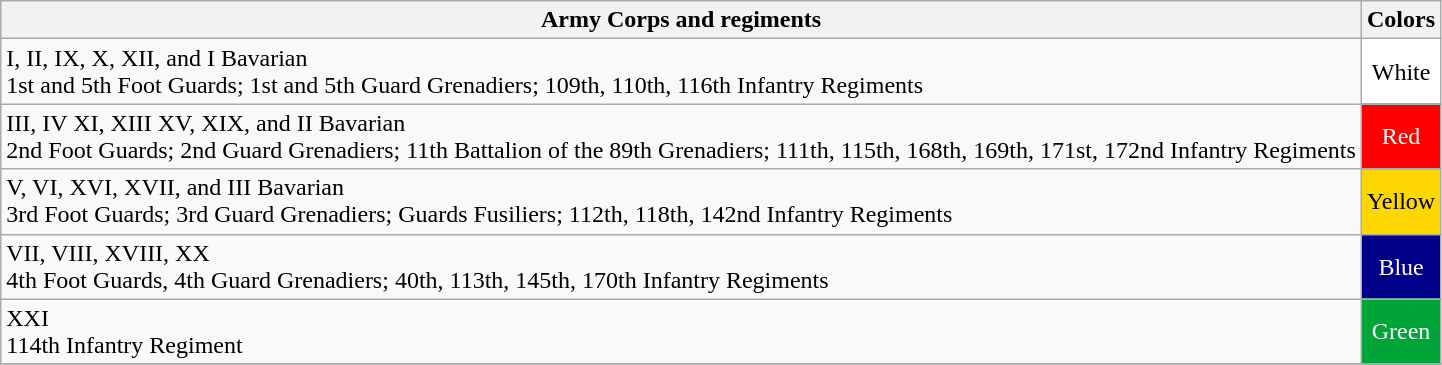<table class="wikitable">
<tr>
<th>Army Corps and regiments</th>
<th>Colors</th>
</tr>
<tr>
<td>I, II, IX, X, XII, and I Bavarian<br>1st and 5th Foot Guards; 1st and 5th Guard Grenadiers; 109th, 110th, 116th Infantry Regiments</td>
<td align="center" style="background:white;">White</td>
</tr>
<tr>
<td>III, IV XI, XIII XV, XIX, and II Bavarian<br>2nd Foot Guards; 2nd Guard Grenadiers; 11th Battalion of the 89th Grenadiers; 111th, 115th, 168th, 169th, 171st, 172nd Infantry Regiments</td>
<td align="center" style="background:red; color:white;">Red</td>
</tr>
<tr>
<td>V, VI, XVI, XVII, and III Bavarian<br>3rd Foot Guards; 3rd Guard Grenadiers; Guards Fusiliers; 112th, 118th, 142nd Infantry Regiments</td>
<td align="center" style="background:#FFD700;">Yellow</td>
</tr>
<tr>
<td>VII, VIII, XVIII, XX<br>4th Foot Guards, 4th Guard Grenadiers; 40th, 113th, 145th, 170th Infantry Regiments</td>
<td align="center" style="background:darkblue; color:white;">Blue</td>
</tr>
<tr>
<td>XXI<br>114th Infantry Regiment</td>
<td align="center" style="background:#00a53a; color:white;">Green</td>
</tr>
<tr>
</tr>
</table>
